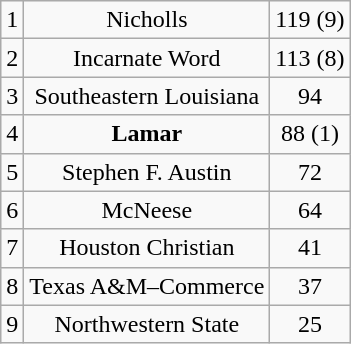<table class="wikitable">
<tr align="center">
<td>1</td>
<td>Nicholls</td>
<td>119 (9)</td>
</tr>
<tr align="center">
<td>2</td>
<td>Incarnate Word</td>
<td>113 (8)</td>
</tr>
<tr align="center">
<td>3</td>
<td>Southeastern Louisiana</td>
<td>94</td>
</tr>
<tr align="center">
<td>4</td>
<td><strong>Lamar</strong></td>
<td>88 (1)</td>
</tr>
<tr align="center">
<td>5</td>
<td>Stephen F. Austin</td>
<td>72</td>
</tr>
<tr align="center">
<td>6</td>
<td>McNeese</td>
<td>64</td>
</tr>
<tr align="center">
<td>7</td>
<td>Houston Christian</td>
<td>41</td>
</tr>
<tr align="center">
<td>8</td>
<td>Texas A&M–Commerce</td>
<td>37</td>
</tr>
<tr align="center">
<td>9</td>
<td>Northwestern State</td>
<td>25</td>
</tr>
</table>
